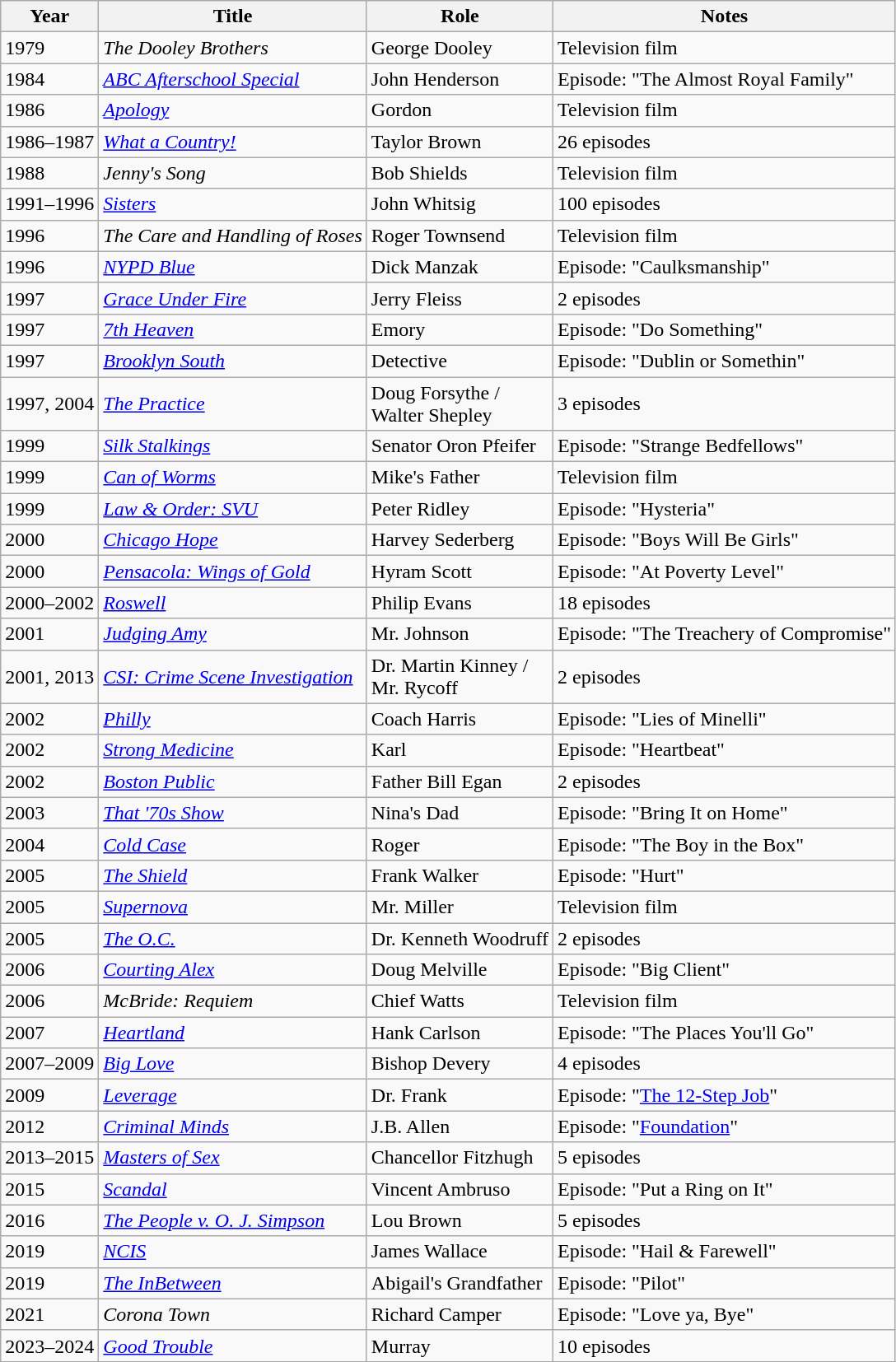<table class="wikitable sortable">
<tr>
<th>Year</th>
<th>Title</th>
<th>Role</th>
<th>Notes</th>
</tr>
<tr>
<td>1979</td>
<td><em>The Dooley Brothers</em></td>
<td>George Dooley</td>
<td>Television film</td>
</tr>
<tr>
<td>1984</td>
<td><em><a href='#'>ABC Afterschool Special</a></em></td>
<td>John Henderson</td>
<td>Episode: "The Almost Royal Family"</td>
</tr>
<tr>
<td>1986</td>
<td><a href='#'><em>Apology</em></a></td>
<td>Gordon</td>
<td>Television film</td>
</tr>
<tr>
<td>1986–1987</td>
<td><em><a href='#'>What a Country!</a></em></td>
<td>Taylor Brown</td>
<td>26 episodes</td>
</tr>
<tr>
<td>1988</td>
<td><em>Jenny's Song</em></td>
<td>Bob Shields</td>
<td>Television film</td>
</tr>
<tr>
<td>1991–1996</td>
<td><a href='#'><em>Sisters</em></a></td>
<td>John Whitsig</td>
<td>100 episodes</td>
</tr>
<tr>
<td>1996</td>
<td><em>The Care and Handling of Roses</em></td>
<td>Roger Townsend</td>
<td>Television film</td>
</tr>
<tr>
<td>1996</td>
<td><em><a href='#'>NYPD Blue</a></em></td>
<td>Dick Manzak</td>
<td>Episode: "Caulksmanship"</td>
</tr>
<tr>
<td>1997</td>
<td><em><a href='#'>Grace Under Fire</a></em></td>
<td>Jerry Fleiss</td>
<td>2 episodes</td>
</tr>
<tr>
<td>1997</td>
<td><a href='#'><em>7th Heaven</em></a></td>
<td>Emory</td>
<td>Episode: "Do Something"</td>
</tr>
<tr>
<td>1997</td>
<td><em><a href='#'>Brooklyn South</a></em></td>
<td>Detective</td>
<td>Episode: "Dublin or Somethin"</td>
</tr>
<tr>
<td>1997, 2004</td>
<td><em><a href='#'>The Practice</a></em></td>
<td>Doug Forsythe /<br>Walter Shepley</td>
<td>3 episodes</td>
</tr>
<tr>
<td>1999</td>
<td><em><a href='#'>Silk Stalkings</a></em></td>
<td>Senator Oron Pfeifer</td>
<td>Episode: "Strange Bedfellows"</td>
</tr>
<tr>
<td>1999</td>
<td><a href='#'><em>Can of Worms</em></a></td>
<td>Mike's Father</td>
<td>Television film</td>
</tr>
<tr>
<td>1999</td>
<td><em><a href='#'>Law & Order: SVU</a></em></td>
<td>Peter Ridley</td>
<td>Episode: "Hysteria"</td>
</tr>
<tr>
<td>2000</td>
<td><em><a href='#'>Chicago Hope</a></em></td>
<td>Harvey Sederberg</td>
<td>Episode: "Boys Will Be Girls"</td>
</tr>
<tr>
<td>2000</td>
<td><em><a href='#'>Pensacola: Wings of Gold</a></em></td>
<td>Hyram Scott</td>
<td>Episode: "At Poverty Level"</td>
</tr>
<tr>
<td>2000–2002</td>
<td><a href='#'><em>Roswell</em></a></td>
<td>Philip Evans</td>
<td>18 episodes</td>
</tr>
<tr>
<td>2001</td>
<td><em><a href='#'>Judging Amy</a></em></td>
<td>Mr. Johnson</td>
<td>Episode: "The Treachery of Compromise"</td>
</tr>
<tr>
<td>2001, 2013</td>
<td><em><a href='#'>CSI: Crime Scene Investigation</a></em></td>
<td>Dr. Martin Kinney /<br>Mr. Rycoff</td>
<td>2 episodes</td>
</tr>
<tr>
<td>2002</td>
<td><a href='#'><em>Philly</em></a></td>
<td>Coach Harris</td>
<td>Episode: "Lies of Minelli"</td>
</tr>
<tr>
<td>2002</td>
<td><em><a href='#'>Strong Medicine</a></em></td>
<td>Karl</td>
<td>Episode: "Heartbeat"</td>
</tr>
<tr>
<td>2002</td>
<td><em><a href='#'>Boston Public</a></em></td>
<td>Father Bill Egan</td>
<td>2 episodes</td>
</tr>
<tr>
<td>2003</td>
<td><em><a href='#'>That '70s Show</a></em></td>
<td>Nina's Dad</td>
<td>Episode: "Bring It on Home"</td>
</tr>
<tr>
<td>2004</td>
<td><em><a href='#'>Cold Case</a></em></td>
<td>Roger</td>
<td>Episode: "The Boy in the Box"</td>
</tr>
<tr>
<td>2005</td>
<td><em><a href='#'>The Shield</a></em></td>
<td>Frank Walker</td>
<td>Episode: "Hurt"</td>
</tr>
<tr>
<td>2005</td>
<td><a href='#'><em>Supernova</em></a></td>
<td>Mr. Miller</td>
<td>Television film</td>
</tr>
<tr>
<td>2005</td>
<td><em><a href='#'>The O.C.</a></em></td>
<td>Dr. Kenneth Woodruff</td>
<td>2 episodes</td>
</tr>
<tr>
<td>2006</td>
<td><em><a href='#'>Courting Alex</a></em></td>
<td>Doug Melville</td>
<td>Episode: "Big Client"</td>
</tr>
<tr>
<td>2006</td>
<td><em>McBride: Requiem</em></td>
<td>Chief Watts</td>
<td>Television film</td>
</tr>
<tr>
<td>2007</td>
<td><a href='#'><em>Heartland</em></a></td>
<td>Hank Carlson</td>
<td>Episode: "The Places You'll Go"</td>
</tr>
<tr>
<td>2007–2009</td>
<td><em><a href='#'>Big Love</a></em></td>
<td>Bishop Devery</td>
<td>4 episodes</td>
</tr>
<tr>
<td>2009</td>
<td><a href='#'><em>Leverage</em></a></td>
<td>Dr. Frank</td>
<td>Episode: "<a href='#'>The 12-Step Job</a>"</td>
</tr>
<tr>
<td>2012</td>
<td><em><a href='#'>Criminal Minds</a></em></td>
<td>J.B. Allen</td>
<td>Episode: "<a href='#'>Foundation</a>"</td>
</tr>
<tr>
<td>2013–2015</td>
<td><em><a href='#'>Masters of Sex</a></em></td>
<td>Chancellor Fitzhugh</td>
<td>5 episodes</td>
</tr>
<tr>
<td>2015</td>
<td><a href='#'><em>Scandal</em></a></td>
<td>Vincent Ambruso</td>
<td>Episode: "Put a Ring on It"</td>
</tr>
<tr>
<td>2016</td>
<td><a href='#'><em>The People v. O. J. Simpson</em></a></td>
<td>Lou Brown</td>
<td>5 episodes</td>
</tr>
<tr>
<td>2019</td>
<td><a href='#'><em>NCIS</em></a></td>
<td>James Wallace</td>
<td>Episode: "Hail & Farewell"</td>
</tr>
<tr>
<td>2019</td>
<td><em><a href='#'>The InBetween</a></em></td>
<td>Abigail's Grandfather</td>
<td>Episode: "Pilot"</td>
</tr>
<tr>
<td>2021</td>
<td><em>Corona Town</em></td>
<td>Richard Camper</td>
<td>Episode: "Love ya, Bye"</td>
</tr>
<tr>
<td>2023–2024</td>
<td><a href='#'><em>Good Trouble</em></a></td>
<td>Murray</td>
<td>10 episodes</td>
</tr>
</table>
